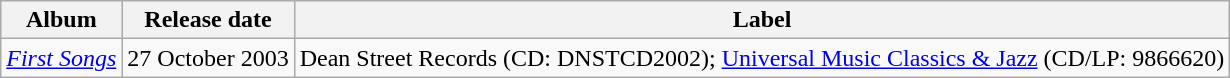<table class="wikitable">
<tr>
<th>Album</th>
<th>Release date</th>
<th>Label</th>
</tr>
<tr>
<td><em><a href='#'>First Songs</a></em></td>
<td>27 October 2003</td>
<td>Dean Street Records (CD: DNSTCD2002); <a href='#'>Universal Music Classics & Jazz</a> (CD/LP: 9866620)</td>
</tr>
</table>
